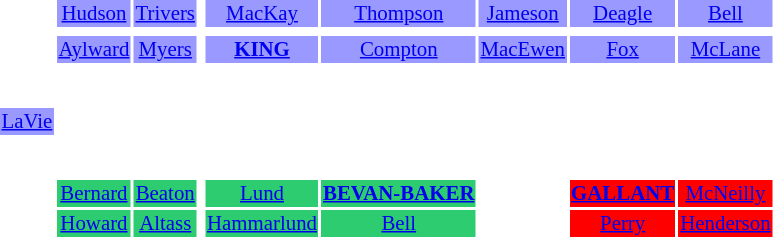<table style="text-align:center;font-size:87%;" cellpadding="1px">
<tr>
<td></td>
<td bgcolor=#9999ff><a href='#'>Hudson</a></td>
<td bgcolor=#9999ff><a href='#'>Trivers</a></td>
<td></td>
<td bgcolor=#9999ff><a href='#'>MacKay</a></td>
<td bgcolor=#9999ff><a href='#'>Thompson</a></td>
<td bgcolor=#9999ff><a href='#'>Jameson</a></td>
<td bgcolor=#9999ff><a href='#'>Deagle</a></td>
<td bgcolor=#9999ff><a href='#'>Bell</a></td>
</tr>
<tr>
<td style="padding-top: 1px"></td>
</tr>
<tr>
<td></td>
<td bgcolor=#9999ff><a href='#'>Aylward</a></td>
<td bgcolor=#9999ff><a href='#'>Myers</a></td>
<td></td>
<td bgcolor=#9999ff><a href='#'><strong>KING</strong></a></td>
<td bgcolor=#9999ff><a href='#'>Compton</a></td>
<td bgcolor=#9999ff><a href='#'>MacEwen</a></td>
<td bgcolor=#9999ff><a href='#'>Fox</a></td>
<td bgcolor=#9999ff><a href='#'>McLane</a></td>
</tr>
<tr>
<td style="padding-top: 25px"></td>
</tr>
<tr>
<td bgcolor=#9999ff><a href='#'>LaVie</a></td>
</tr>
<tr>
<td style="padding-top: 25px"></td>
</tr>
<tr>
<td></td>
<td bgcolor=#2ECC71><a href='#'>Bernard</a></td>
<td bgcolor=#2ECC71><a href='#'>Beaton</a></td>
<td></td>
<td bgcolor=#2ECC71><a href='#'>Lund</a></td>
<td bgcolor=#2ECC71><a href='#'><strong>BEVAN-BAKER</strong></a></td>
<td></td>
<td bgcolor=FF0000><a href='#'><strong>GALLANT</strong></a></td>
<td bgcolor=FF0000><a href='#'>McNeilly</a></td>
<td></td>
<td></td>
</tr>
<tr>
<td></td>
<td bgcolor=#2ECC71><a href='#'>Howard</a></td>
<td bgcolor=#2ECC71><a href='#'>Altass</a></td>
<td></td>
<td bgcolor=#2ECC71><a href='#'>Hammarlund</a></td>
<td bgcolor=#2ECC71><a href='#'>Bell</a></td>
<td></td>
<td bgcolor=FF0000><a href='#'>Perry</a></td>
<td bgcolor=FF0000><a href='#'>Henderson</a></td>
</tr>
</table>
